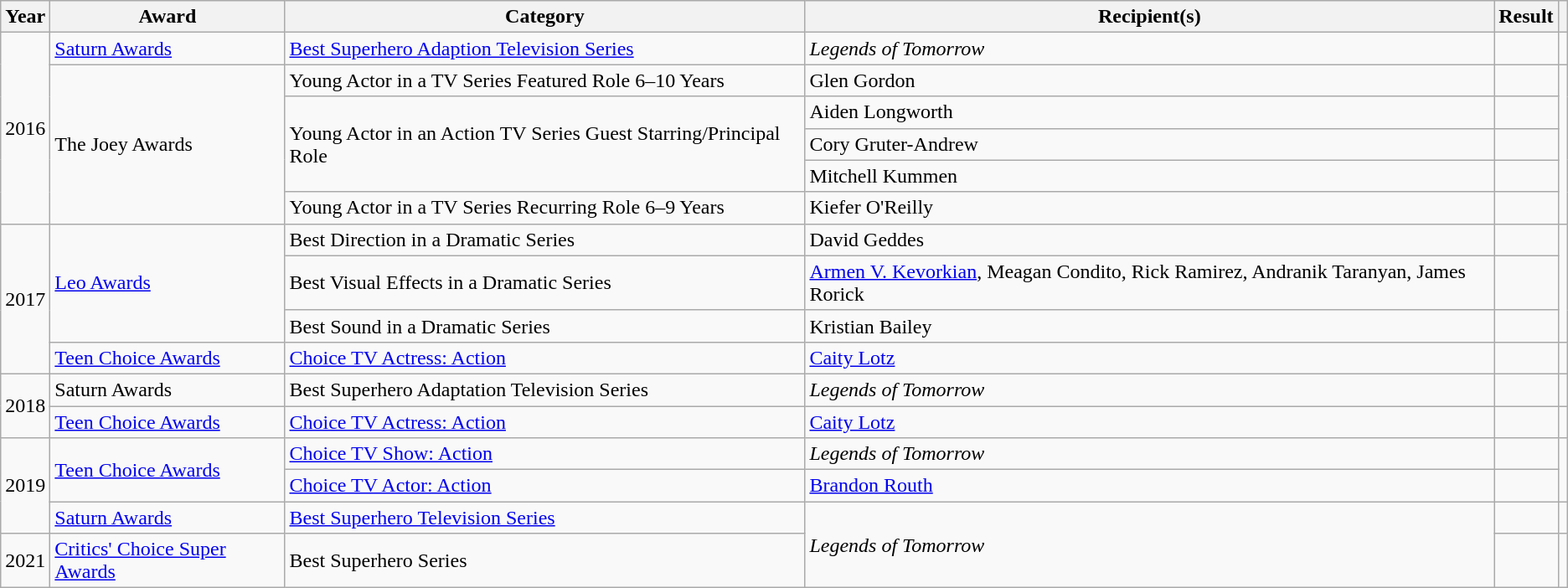<table class="wikitable sortable plainrowheaders">
<tr>
<th scope="col">Year</th>
<th scope="col">Award</th>
<th scope="col">Category</th>
<th scope="col">Recipient(s)</th>
<th scope="col">Result</th>
<th scope="col" class="unsortable"></th>
</tr>
<tr>
<td rowspan="6">2016</td>
<td><a href='#'>Saturn Awards</a></td>
<td><a href='#'>Best Superhero Adaption Television Series</a></td>
<td><em>Legends of Tomorrow</em></td>
<td></td>
<td></td>
</tr>
<tr>
<td rowspan="5">The Joey Awards</td>
<td>Young Actor in a TV Series Featured Role 6–10 Years</td>
<td>Glen Gordon</td>
<td></td>
<td rowspan="5"></td>
</tr>
<tr>
<td rowspan="3">Young Actor in an Action TV Series Guest Starring/Principal Role</td>
<td>Aiden Longworth</td>
<td></td>
</tr>
<tr>
<td>Cory Gruter-Andrew</td>
<td></td>
</tr>
<tr>
<td>Mitchell Kummen</td>
<td></td>
</tr>
<tr>
<td>Young Actor in a TV Series Recurring Role 6–9 Years</td>
<td>Kiefer O'Reilly</td>
<td></td>
</tr>
<tr>
<td rowspan=4>2017</td>
<td rowspan=3><a href='#'>Leo Awards</a></td>
<td>Best Direction in a Dramatic Series</td>
<td>David Geddes</td>
<td></td>
<td rowspan=3></td>
</tr>
<tr>
<td>Best Visual Effects in a Dramatic Series</td>
<td><a href='#'>Armen V. Kevorkian</a>, Meagan Condito, Rick Ramirez, Andranik Taranyan, James Rorick</td>
<td></td>
</tr>
<tr>
<td>Best Sound in a Dramatic Series</td>
<td>Kristian Bailey</td>
<td></td>
</tr>
<tr>
<td><a href='#'>Teen Choice Awards</a></td>
<td><a href='#'>Choice TV Actress: Action</a></td>
<td><a href='#'>Caity Lotz</a></td>
<td></td>
<td></td>
</tr>
<tr>
<td rowspan=2>2018</td>
<td>Saturn Awards</td>
<td>Best Superhero Adaptation Television Series</td>
<td><em>Legends of Tomorrow</em></td>
<td></td>
<td></td>
</tr>
<tr>
<td><a href='#'>Teen Choice Awards</a></td>
<td><a href='#'>Choice TV Actress: Action</a></td>
<td><a href='#'>Caity Lotz</a></td>
<td></td>
<td></td>
</tr>
<tr>
<td rowspan="3">2019</td>
<td rowspan="2"><a href='#'>Teen Choice Awards</a></td>
<td><a href='#'>Choice TV Show: Action</a></td>
<td><em>Legends of Tomorrow</em></td>
<td></td>
<td style="text-align: center;" rowspan="2"></td>
</tr>
<tr>
<td><a href='#'>Choice TV Actor: Action</a></td>
<td><a href='#'>Brandon Routh</a></td>
<td></td>
</tr>
<tr>
<td><a href='#'>Saturn Awards</a></td>
<td><a href='#'>Best Superhero Television Series</a></td>
<td rowspan="2"><em>Legends of Tomorrow</em></td>
<td></td>
<td style="text-align: center;"></td>
</tr>
<tr>
<td>2021</td>
<td><a href='#'>Critics' Choice Super Awards</a></td>
<td>Best Superhero Series</td>
<td></td>
<td style="text-align:center;"></td>
</tr>
</table>
